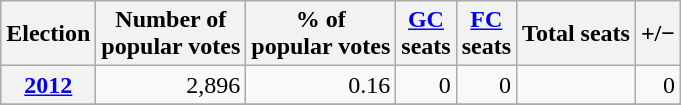<table class="wikitable" style="text-align: right;">
<tr align=center>
<th><strong>Election</strong></th>
<th>Number of<br>popular votes</th>
<th>% of<br>popular votes</th>
<th><a href='#'>GC</a><br>seats</th>
<th><a href='#'>FC</a><br>seats</th>
<th>Total seats</th>
<th>+/−</th>
</tr>
<tr>
<th><a href='#'>2012</a></th>
<td>2,896</td>
<td>0.16</td>
<td>0</td>
<td>0</td>
<td></td>
<td>0</td>
</tr>
<tr>
</tr>
</table>
